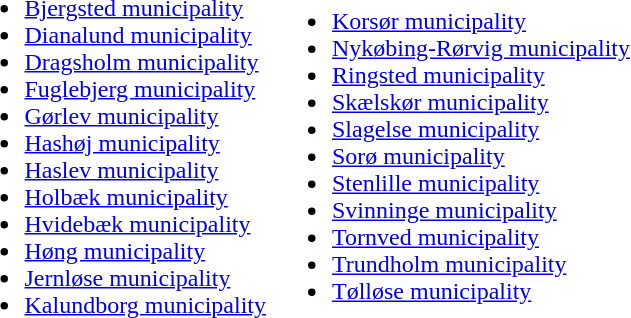<table border="0">
<tr ---->
<td><br><ul><li><a href='#'>Bjergsted municipality</a></li><li><a href='#'>Dianalund municipality</a></li><li><a href='#'>Dragsholm municipality</a></li><li><a href='#'>Fuglebjerg municipality</a></li><li><a href='#'>Gørlev municipality</a></li><li><a href='#'>Hashøj municipality</a></li><li><a href='#'>Haslev municipality</a></li><li><a href='#'>Holbæk municipality</a></li><li><a href='#'>Hvidebæk municipality</a></li><li><a href='#'>Høng municipality</a></li><li><a href='#'>Jernløse municipality</a></li><li><a href='#'>Kalundborg municipality</a></li></ul></td>
<td><br><ul><li><a href='#'>Korsør municipality</a></li><li><a href='#'>Nykøbing-Rørvig municipality</a></li><li><a href='#'>Ringsted municipality</a></li><li><a href='#'>Skælskør municipality</a></li><li><a href='#'>Slagelse municipality</a></li><li><a href='#'>Sorø municipality</a></li><li><a href='#'>Stenlille municipality</a></li><li><a href='#'>Svinninge municipality</a></li><li><a href='#'>Tornved municipality</a></li><li><a href='#'>Trundholm municipality</a></li><li><a href='#'>Tølløse municipality</a></li></ul></td>
</tr>
</table>
